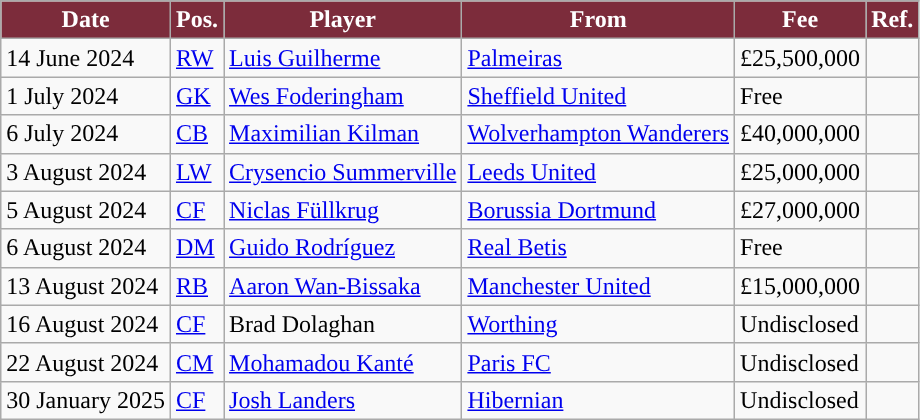<table class="wikitable plainrowheaders sortable">
<tr>
<th style="background:#7C2C3B; color:#FFFFFF; ">Date</th>
<th style="background:#7C2C3B; color:#FFFFFF; ">Pos.</th>
<th style="background:#7C2C3B; color:#FFFFFF; ">Player</th>
<th style="background:#7C2C3B; color:#FFFFFF; ">From</th>
<th style="background:#7C2C3B; color:#FFFFFF; ">Fee</th>
<th style="background:#7C2C3B; color:#FFFFFF; ">Ref.</th>
</tr>
<tr>
<td>14 June 2024</td>
<td><a href='#'>RW</a></td>
<td> <a href='#'>Luis Guilherme</a></td>
<td> <a href='#'>Palmeiras</a></td>
<td>£25,500,000</td>
<td></td>
</tr>
<tr>
<td>1 July 2024</td>
<td><a href='#'>GK</a></td>
<td> <a href='#'>Wes Foderingham</a></td>
<td> <a href='#'>Sheffield United</a></td>
<td>Free</td>
<td></td>
</tr>
<tr>
<td>6 July 2024</td>
<td><a href='#'>CB</a></td>
<td> <a href='#'>Maximilian Kilman</a></td>
<td> <a href='#'>Wolverhampton Wanderers</a></td>
<td>£40,000,000</td>
<td></td>
</tr>
<tr>
<td>3 August 2024</td>
<td><a href='#'>LW</a></td>
<td> <a href='#'>Crysencio Summerville</a></td>
<td> <a href='#'>Leeds United</a></td>
<td>£25,000,000</td>
<td></td>
</tr>
<tr>
<td>5 August 2024</td>
<td><a href='#'>CF</a></td>
<td> <a href='#'>Niclas Füllkrug</a></td>
<td> <a href='#'>Borussia Dortmund</a></td>
<td>£27,000,000</td>
<td></td>
</tr>
<tr>
<td>6 August 2024</td>
<td><a href='#'>DM</a></td>
<td> <a href='#'>Guido Rodríguez</a></td>
<td> <a href='#'>Real Betis</a></td>
<td>Free</td>
<td></td>
</tr>
<tr>
<td>13 August 2024</td>
<td><a href='#'>RB</a></td>
<td> <a href='#'>Aaron Wan-Bissaka</a></td>
<td> <a href='#'>Manchester United</a></td>
<td>£15,000,000</td>
<td></td>
</tr>
<tr>
<td>16 August 2024</td>
<td><a href='#'>CF</a></td>
<td> Brad Dolaghan</td>
<td> <a href='#'>Worthing</a></td>
<td>Undisclosed</td>
<td></td>
</tr>
<tr>
<td>22 August 2024</td>
<td><a href='#'>CM</a></td>
<td> <a href='#'>Mohamadou Kanté</a></td>
<td> <a href='#'>Paris FC</a></td>
<td>Undisclosed</td>
<td></td>
</tr>
<tr>
<td>30 January 2025</td>
<td><a href='#'>CF</a></td>
<td> <a href='#'>Josh Landers</a></td>
<td> <a href='#'>Hibernian</a></td>
<td>Undisclosed</td>
<td></td>
</tr>
</table>
